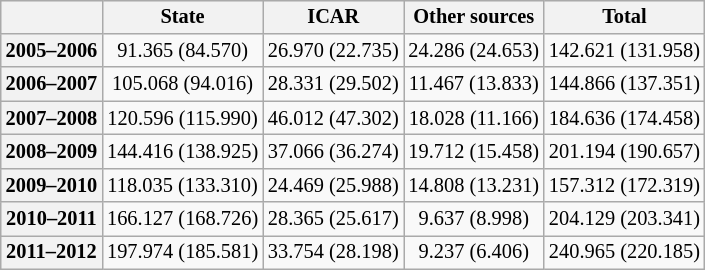<table style="text-align:center; float: right; font-size:85%; margin-left: 2em;" align="center" class="wikitable">
<tr>
<th></th>
<th>State</th>
<th>ICAR</th>
<th>Other sources</th>
<th>Total</th>
</tr>
<tr>
<th>2005–2006</th>
<td>91.365 (84.570)</td>
<td>26.970 (22.735)</td>
<td>24.286 (24.653)</td>
<td>142.621 (131.958)</td>
</tr>
<tr>
<th>2006–2007</th>
<td>105.068 (94.016)</td>
<td>28.331 (29.502)</td>
<td>11.467 (13.833)</td>
<td>144.866 (137.351)</td>
</tr>
<tr>
<th>2007–2008</th>
<td>120.596 (115.990)</td>
<td>46.012 (47.302)</td>
<td>18.028 (11.166)</td>
<td>184.636 (174.458)</td>
</tr>
<tr>
<th>2008–2009</th>
<td>144.416 (138.925)</td>
<td>37.066 (36.274)</td>
<td>19.712 (15.458)</td>
<td>201.194 (190.657)</td>
</tr>
<tr>
<th>2009–2010</th>
<td>118.035 (133.310)</td>
<td>24.469 (25.988)</td>
<td>14.808 (13.231)</td>
<td>157.312 (172.319)</td>
</tr>
<tr>
<th>2010–2011</th>
<td>166.127 (168.726)</td>
<td>28.365 (25.617)</td>
<td>9.637 (8.998)</td>
<td>204.129 (203.341)</td>
</tr>
<tr>
<th>2011–2012</th>
<td>197.974 (185.581)</td>
<td>33.754 (28.198)</td>
<td>9.237 (6.406)</td>
<td>240.965 (220.185)</td>
</tr>
</table>
